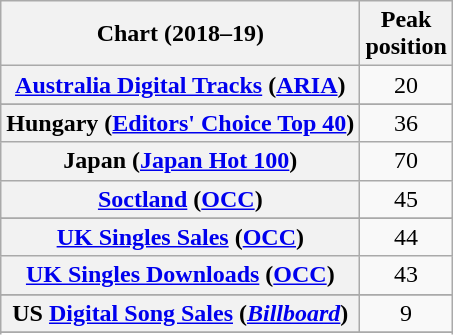<table class="wikitable sortable plainrowheaders" style="text-align:center">
<tr>
<th scope="col">Chart (2018–19)</th>
<th scope="col">Peak<br> position</th>
</tr>
<tr>
<th scope="row"><a href='#'>Australia Digital Tracks</a> (<a href='#'>ARIA</a>)</th>
<td>20</td>
</tr>
<tr>
</tr>
<tr>
</tr>
<tr>
</tr>
<tr>
<th scope="row">Hungary (<a href='#'>Editors' Choice Top 40</a>)</th>
<td>36</td>
</tr>
<tr>
<th scope="row">Japan (<a href='#'>Japan Hot 100</a>)</th>
<td>70</td>
</tr>
<tr>
<th scope="row"><a href='#'>Soctland</a> (<a href='#'>OCC</a>)</th>
<td>45</td>
</tr>
<tr>
</tr>
<tr>
<th scope="row"><a href='#'>UK Singles Sales</a> (<a href='#'>OCC</a>)</th>
<td>44</td>
</tr>
<tr>
<th scope="row"><a href='#'>UK Singles Downloads</a> (<a href='#'>OCC</a>)</th>
<td>43</td>
</tr>
<tr>
</tr>
<tr>
<th scope="row">US <a href='#'>Digital Song Sales</a> (<em><a href='#'>Billboard</a></em>)</th>
<td>9</td>
</tr>
<tr>
</tr>
<tr>
</tr>
<tr>
</tr>
</table>
